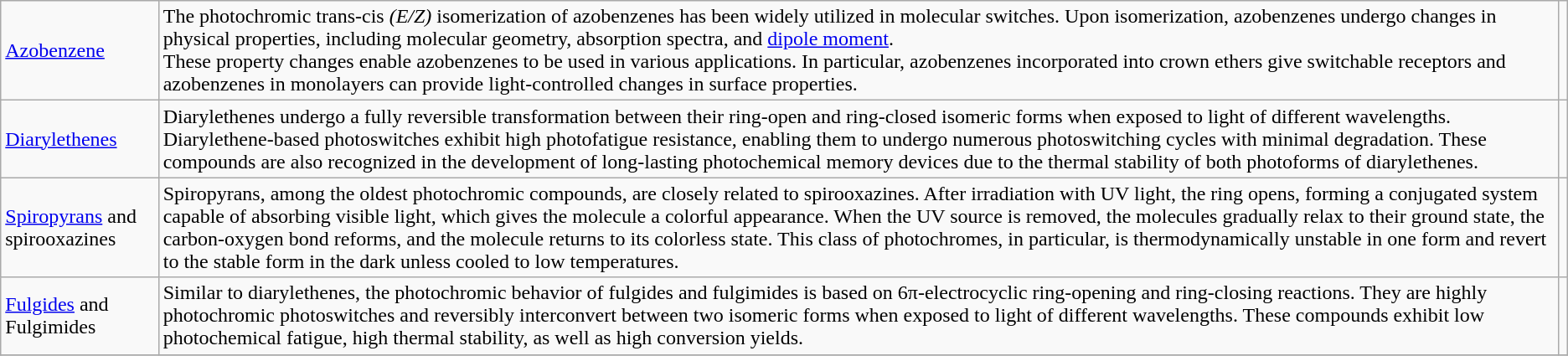<table class="wikitable">
<tr>
<td><a href='#'>Azobenzene</a></td>
<td>The photochromic trans-cis <em>(E/Z)</em> isomerization of azobenzenes has been widely utilized in molecular switches. Upon isomerization, azobenzenes undergo changes in physical properties, including molecular geometry, absorption spectra, and <a href='#'>dipole moment</a>.<br>These property changes enable azobenzenes to be used in various applications. In particular, azobenzenes incorporated into crown ethers give switchable receptors and azobenzenes in monolayers can provide light-controlled changes in surface properties.</td>
<td></td>
</tr>
<tr>
<td><a href='#'>Diarylethenes</a></td>
<td>Diarylethenes undergo a fully reversible transformation between their ring-open and ring-closed isomeric forms when exposed to light of different wavelengths. Diarylethene-based photoswitches exhibit high photofatigue resistance, enabling them to undergo numerous photoswitching cycles with minimal degradation. These compounds are also recognized in the development of long-lasting photochemical memory devices due to the thermal stability of both photoforms of diarylethenes.</td>
<td></td>
</tr>
<tr>
<td><a href='#'>Spiropyrans</a> and spirooxazines</td>
<td>Spiropyrans, among the oldest photochromic compounds, are closely related to spirooxazines. After irradiation with UV light, the ring opens, forming a conjugated system capable of absorbing visible light, which gives the molecule a colorful appearance. When the UV source is removed, the molecules gradually relax to their ground state, the carbon-oxygen bond reforms, and the molecule returns to its colorless state. This class of photochromes, in particular, is thermodynamically unstable in one form and revert to the stable form in the dark unless cooled to low temperatures.</td>
<td></td>
</tr>
<tr>
<td><a href='#'>Fulgides</a> and Fulgimides</td>
<td>Similar to diarylethenes, the photochromic behavior of fulgides and fulgimides is based on 6π-electrocyclic ring-opening and ring-closing reactions. They are highly photochromic photoswitches and reversibly interconvert between two isomeric forms when exposed to light of different wavelengths. These compounds exhibit low photochemical fatigue, high thermal stability, as well as high conversion yields.</td>
<td></td>
</tr>
<tr>
</tr>
</table>
